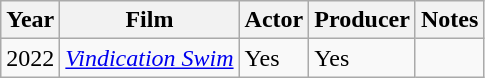<table class="wikitable">
<tr>
<th>Year</th>
<th>Film</th>
<th>Actor</th>
<th>Producer</th>
<th>Notes</th>
</tr>
<tr>
<td>2022</td>
<td><em><a href='#'>Vindication Swim</a></em></td>
<td>Yes</td>
<td>Yes</td>
<td></td>
</tr>
</table>
